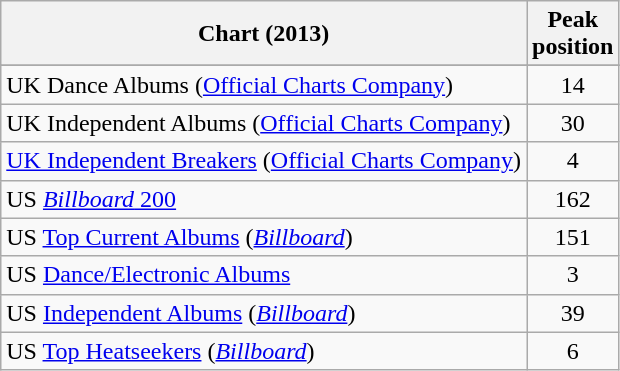<table class="wikitable sortable">
<tr>
<th>Chart (2013)</th>
<th>Peak<br>position</th>
</tr>
<tr>
</tr>
<tr>
<td>UK Dance Albums (<a href='#'>Official Charts Company</a>)</td>
<td align=center>14</td>
</tr>
<tr>
<td>UK Independent Albums (<a href='#'>Official Charts Company</a>)</td>
<td align=center>30</td>
</tr>
<tr>
<td><a href='#'>UK Independent Breakers</a> (<a href='#'>Official Charts Company</a>)</td>
<td align="center">4</td>
</tr>
<tr>
<td>US <a href='#'><em>Billboard</em> 200</a></td>
<td align=center>162</td>
</tr>
<tr>
<td>US <a href='#'>Top Current Albums</a> (<em><a href='#'>Billboard</a></em>)</td>
<td align=center>151</td>
</tr>
<tr>
<td>US <a href='#'>Dance/Electronic Albums</a></td>
<td align=center>3</td>
</tr>
<tr>
<td>US <a href='#'>Independent Albums</a> (<em><a href='#'>Billboard</a></em>)</td>
<td align=center>39</td>
</tr>
<tr>
<td>US <a href='#'>Top Heatseekers</a> (<em><a href='#'>Billboard</a></em>)</td>
<td align=center>6</td>
</tr>
</table>
